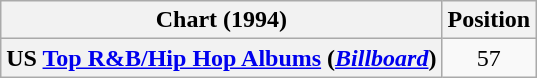<table class="wikitable plainrowheaders" style="text-align:center;">
<tr>
<th scope="col">Chart (1994)</th>
<th scope="col">Position</th>
</tr>
<tr>
<th scope="row">US <a href='#'>Top R&B/Hip Hop Albums</a> (<a href='#'><em>Billboard</em></a>)</th>
<td>57</td>
</tr>
</table>
